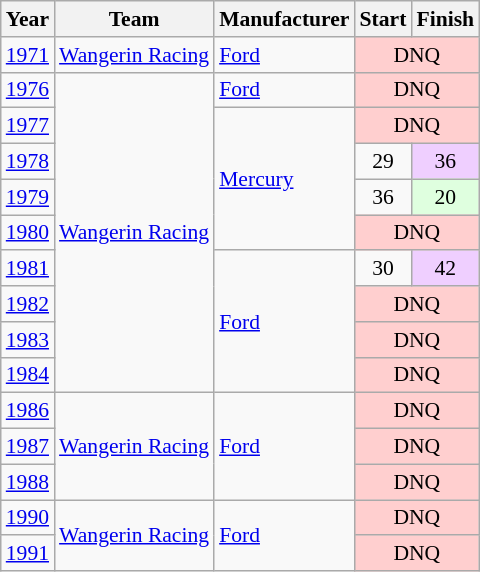<table class="wikitable" style="font-size: 90%;">
<tr>
<th>Year</th>
<th>Team</th>
<th>Manufacturer</th>
<th>Start</th>
<th>Finish</th>
</tr>
<tr>
<td><a href='#'>1971</a></td>
<td><a href='#'>Wangerin Racing</a></td>
<td><a href='#'>Ford</a></td>
<td colspan=2 align=center style="background:#FFCFCF;">DNQ</td>
</tr>
<tr>
<td><a href='#'>1976</a></td>
<td rowspan=9><a href='#'>Wangerin Racing</a></td>
<td><a href='#'>Ford</a></td>
<td colspan=2 align=center style="background:#FFCFCF;">DNQ</td>
</tr>
<tr>
<td><a href='#'>1977</a></td>
<td rowspan=4><a href='#'>Mercury</a></td>
<td colspan=2 align=center style="background:#FFCFCF;">DNQ</td>
</tr>
<tr>
<td><a href='#'>1978</a></td>
<td align=center>29</td>
<td align=center style="background:#EFCFFF;">36</td>
</tr>
<tr>
<td><a href='#'>1979</a></td>
<td align=center>36</td>
<td align=center style="background:#DFFFDF;">20</td>
</tr>
<tr>
<td><a href='#'>1980</a></td>
<td colspan=2 align=center style="background:#FFCFCF;">DNQ</td>
</tr>
<tr>
<td><a href='#'>1981</a></td>
<td rowspan=4><a href='#'>Ford</a></td>
<td align=center>30</td>
<td align=center style="background:#EFCFFF;">42</td>
</tr>
<tr>
<td><a href='#'>1982</a></td>
<td colspan=2 align=center style="background:#FFCFCF;">DNQ</td>
</tr>
<tr>
<td><a href='#'>1983</a></td>
<td colspan=2 align=center style="background:#FFCFCF;">DNQ</td>
</tr>
<tr>
<td><a href='#'>1984</a></td>
<td colspan=2 align=center style="background:#FFCFCF;">DNQ</td>
</tr>
<tr>
<td><a href='#'>1986</a></td>
<td rowspan=3><a href='#'>Wangerin Racing</a></td>
<td rowspan=3><a href='#'>Ford</a></td>
<td colspan=2 align=center style="background:#FFCFCF;">DNQ</td>
</tr>
<tr>
<td><a href='#'>1987</a></td>
<td colspan=2 align=center style="background:#FFCFCF;">DNQ</td>
</tr>
<tr>
<td><a href='#'>1988</a></td>
<td colspan=2 align=center style="background:#FFCFCF;">DNQ</td>
</tr>
<tr>
<td><a href='#'>1990</a></td>
<td rowspan=2><a href='#'>Wangerin Racing</a></td>
<td rowspan=2><a href='#'>Ford</a></td>
<td colspan=2 align=center style="background:#FFCFCF;">DNQ</td>
</tr>
<tr>
<td><a href='#'>1991</a></td>
<td colspan=2 align=center style="background:#FFCFCF;">DNQ</td>
</tr>
</table>
